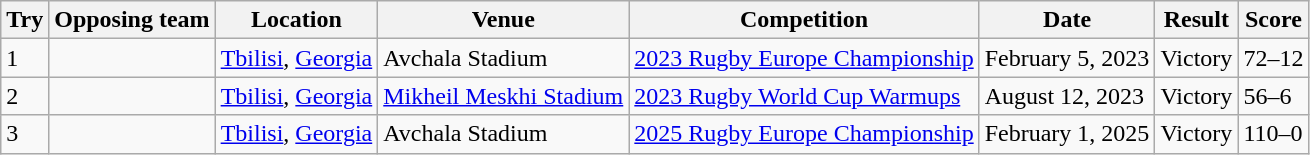<table class="wikitable" style="font-size:100%">
<tr>
<th>Try</th>
<th>Opposing team</th>
<th>Location</th>
<th>Venue</th>
<th>Competition</th>
<th>Date</th>
<th>Result</th>
<th>Score</th>
</tr>
<tr>
<td>1</td>
<td></td>
<td><a href='#'>Tbilisi</a>, <a href='#'>Georgia</a></td>
<td>Avchala Stadium</td>
<td><a href='#'>2023 Rugby Europe Championship</a></td>
<td>February 5, 2023</td>
<td>Victory</td>
<td>72–12</td>
</tr>
<tr>
<td>2</td>
<td></td>
<td><a href='#'>Tbilisi</a>, <a href='#'>Georgia</a></td>
<td><a href='#'>Mikheil Meskhi Stadium</a></td>
<td><a href='#'>2023 Rugby World Cup Warmups</a></td>
<td>August 12, 2023</td>
<td>Victory</td>
<td>56–6</td>
</tr>
<tr>
<td>3</td>
<td></td>
<td><a href='#'>Tbilisi</a>, <a href='#'>Georgia</a></td>
<td>Avchala Stadium</td>
<td><a href='#'>2025 Rugby Europe Championship</a></td>
<td>February 1, 2025</td>
<td>Victory</td>
<td>110–0</td>
</tr>
</table>
